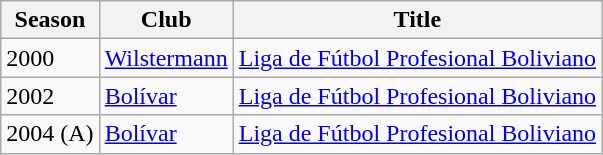<table class="wikitable">
<tr>
<th>Season</th>
<th>Club</th>
<th>Title</th>
</tr>
<tr>
<td>2000</td>
<td><a href='#'>Wilstermann</a></td>
<td><a href='#'>Liga de Fútbol Profesional Boliviano</a></td>
</tr>
<tr>
<td>2002</td>
<td><a href='#'>Bolívar</a></td>
<td><a href='#'>Liga de Fútbol Profesional Boliviano</a></td>
</tr>
<tr>
<td>2004 (A)</td>
<td><a href='#'>Bolívar</a></td>
<td><a href='#'>Liga de Fútbol Profesional Boliviano</a></td>
</tr>
</table>
